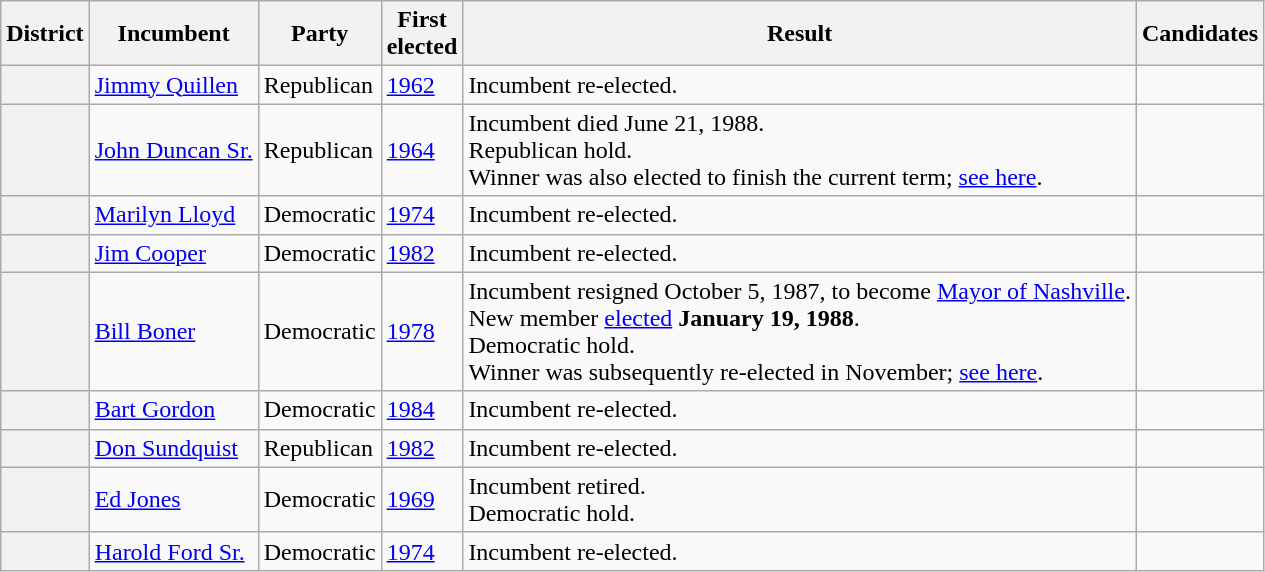<table class="wikitable">
<tr>
<th>District</th>
<th>Incumbent</th>
<th>Party</th>
<th>First<br>elected</th>
<th>Result</th>
<th>Candidates</th>
</tr>
<tr>
<th></th>
<td><a href='#'>Jimmy Quillen</a></td>
<td>Republican</td>
<td><a href='#'>1962</a></td>
<td>Incumbent re-elected.</td>
<td nowrap=""></td>
</tr>
<tr>
<th></th>
<td><a href='#'>John Duncan Sr.</a></td>
<td>Republican</td>
<td><a href='#'>1964</a></td>
<td>Incumbent died June 21, 1988.<br>Republican hold.<br>Winner was also elected to finish the current term; <a href='#'>see here</a>.</td>
<td nowrap=""></td>
</tr>
<tr>
<th></th>
<td><a href='#'>Marilyn Lloyd</a></td>
<td>Democratic</td>
<td><a href='#'>1974</a></td>
<td>Incumbent re-elected.</td>
<td nowrap=""></td>
</tr>
<tr>
<th></th>
<td><a href='#'>Jim Cooper</a></td>
<td>Democratic</td>
<td><a href='#'>1982</a></td>
<td>Incumbent re-elected.</td>
<td nowrap=""></td>
</tr>
<tr>
<th></th>
<td><a href='#'>Bill Boner</a></td>
<td>Democratic</td>
<td><a href='#'>1978</a></td>
<td>Incumbent resigned October 5, 1987, to become <a href='#'>Mayor of Nashville</a>.<br>New member <a href='#'>elected</a> <strong>January 19, 1988</strong>.<br>Democratic hold.<br>Winner was subsequently re-elected in November; <a href='#'>see here</a>.</td>
<td nowrap=""></td>
</tr>
<tr>
<th></th>
<td><a href='#'>Bart Gordon</a></td>
<td>Democratic</td>
<td><a href='#'>1984</a></td>
<td>Incumbent re-elected.</td>
<td nowrap=""></td>
</tr>
<tr>
<th></th>
<td><a href='#'>Don Sundquist</a></td>
<td>Republican</td>
<td><a href='#'>1982</a></td>
<td>Incumbent re-elected.</td>
<td nowrap=""></td>
</tr>
<tr>
<th></th>
<td><a href='#'>Ed Jones</a></td>
<td>Democratic</td>
<td><a href='#'>1969</a></td>
<td>Incumbent retired.<br>Democratic hold.</td>
<td nowrap=""></td>
</tr>
<tr>
<th></th>
<td><a href='#'>Harold Ford Sr.</a></td>
<td>Democratic</td>
<td><a href='#'>1974</a></td>
<td>Incumbent re-elected.</td>
<td nowrap=""></td>
</tr>
</table>
